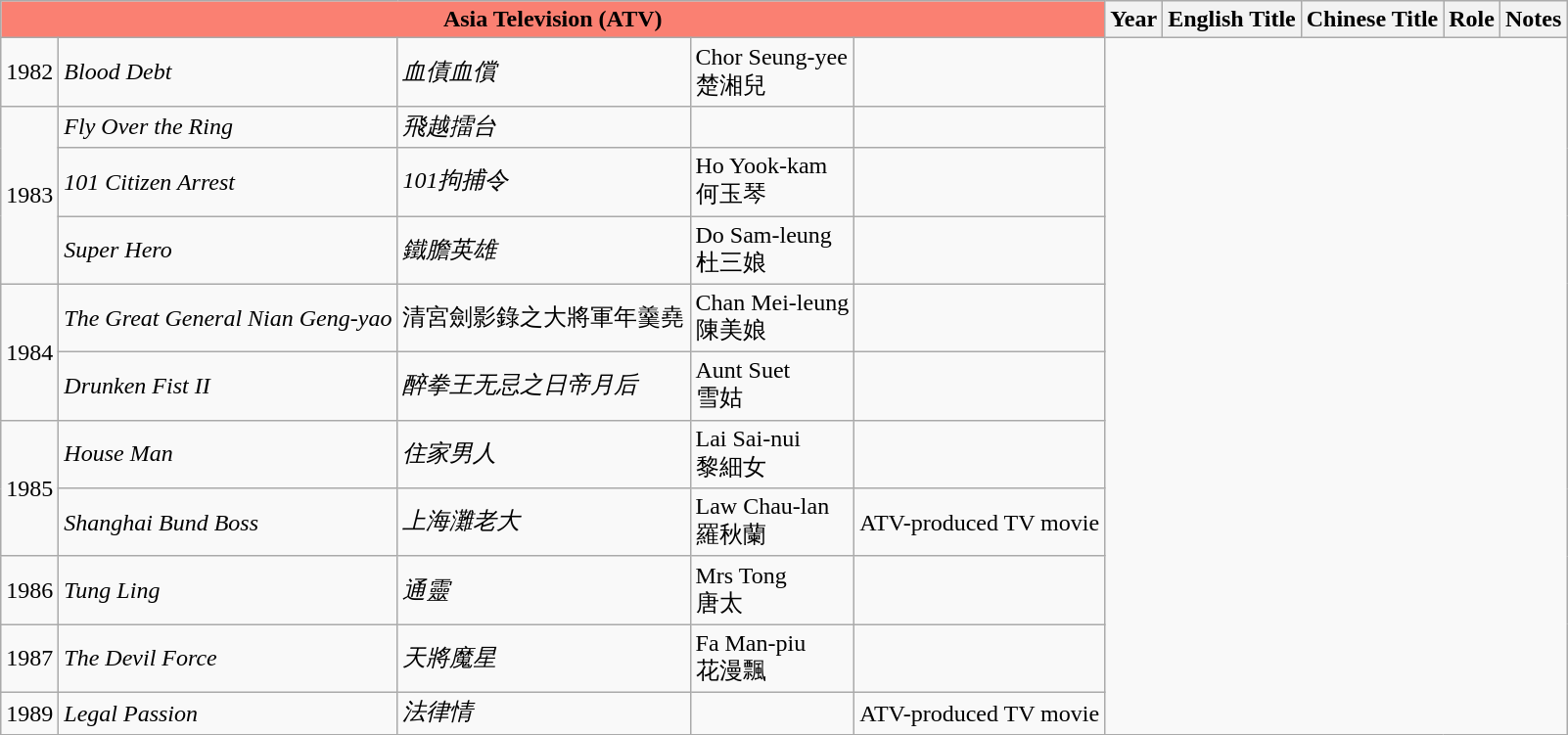<table class="wikitable sortable">
<tr>
<th colspan=5 style="background: #FA8072;">Asia Television (ATV)</th>
<th>Year</th>
<th>English Title</th>
<th>Chinese Title</th>
<th>Role</th>
<th>Notes</th>
</tr>
<tr>
<td>1982</td>
<td><em>Blood Debt</em></td>
<td><em>血債血償</em></td>
<td>Chor Seung-yee<br>楚湘兒<br></td>
<td></td>
</tr>
<tr>
<td rowspan="3">1983</td>
<td><em>Fly Over the Ring</em></td>
<td><em>飛越擂台</em></td>
<td></td>
<td></td>
</tr>
<tr>
<td><em>101 Citizen Arrest</em></td>
<td><em>101拘捕令</em></td>
<td>Ho Yook-kam <br>何玉琴<br></td>
<td></td>
</tr>
<tr>
<td><em>Super Hero</em></td>
<td><em>鐵膽英雄</em></td>
<td>Do Sam-leung <br>杜三娘<br></td>
<td></td>
</tr>
<tr>
<td rowspan="2">1984</td>
<td><em>The Great General Nian Geng-yao</em></td>
<td>清宮劍影錄之大將軍年羹堯</td>
<td>Chan Mei-leung<br>陳美娘<br></td>
<td></td>
</tr>
<tr>
<td><em>Drunken Fist II</em></td>
<td><em>醉拳王无忌之日帝月后</em></td>
<td>Aunt Suet  <br>雪姑<br></td>
<td></td>
</tr>
<tr>
<td rowspan="2">1985</td>
<td><em>House Man</em></td>
<td><em>住家男人</em></td>
<td>Lai Sai-nui <br>黎細女<br></td>
<td></td>
</tr>
<tr>
<td><em>Shanghai Bund Boss</em></td>
<td><em>上海灘老大</em></td>
<td>Law Chau-lan<br>羅秋蘭<br></td>
<td>ATV-produced TV movie</td>
</tr>
<tr>
<td>1986</td>
<td><em>Tung Ling</em></td>
<td><em>通靈</em></td>
<td>Mrs Tong  <br>唐太<br></td>
<td></td>
</tr>
<tr>
<td>1987</td>
<td><em>The Devil Force</em></td>
<td><em>天將魔星</em></td>
<td>Fa Man-piu <br>花漫飄<br></td>
<td></td>
</tr>
<tr>
<td>1989</td>
<td><em>Legal Passion</em></td>
<td><em>法律情</em></td>
<td></td>
<td>ATV-produced TV movie</td>
</tr>
<tr>
</tr>
</table>
